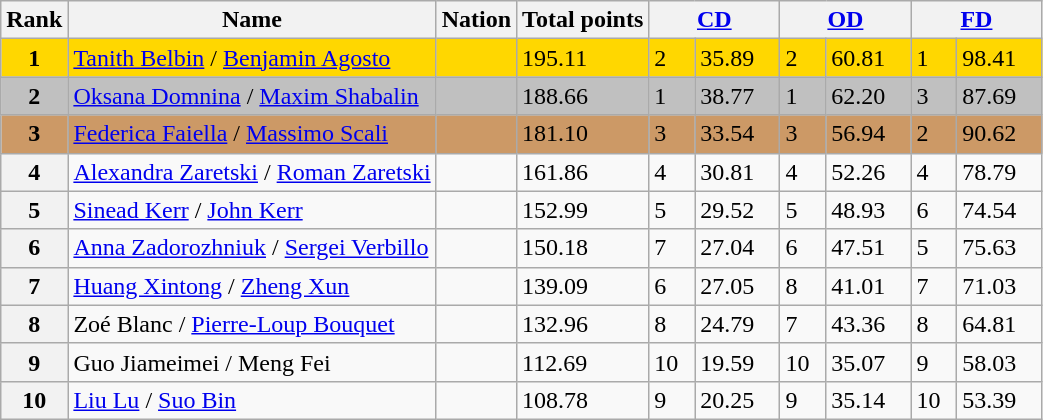<table class="wikitable">
<tr>
<th>Rank</th>
<th>Name</th>
<th>Nation</th>
<th>Total points</th>
<th colspan="2" width="80px"><a href='#'>CD</a></th>
<th colspan="2" width="80px"><a href='#'>OD</a></th>
<th colspan="2" width="80px"><a href='#'>FD</a></th>
</tr>
<tr bgcolor="gold">
<td align="center"><strong>1</strong></td>
<td><a href='#'>Tanith Belbin</a> / <a href='#'>Benjamin Agosto</a></td>
<td></td>
<td>195.11</td>
<td>2</td>
<td>35.89</td>
<td>2</td>
<td>60.81</td>
<td>1</td>
<td>98.41</td>
</tr>
<tr bgcolor="silver">
<td align="center"><strong>2</strong></td>
<td><a href='#'>Oksana Domnina</a> / <a href='#'>Maxim Shabalin</a></td>
<td></td>
<td>188.66</td>
<td>1</td>
<td>38.77</td>
<td>1</td>
<td>62.20</td>
<td>3</td>
<td>87.69</td>
</tr>
<tr bgcolor="cc9966">
<td align="center"><strong>3</strong></td>
<td><a href='#'>Federica Faiella</a> / <a href='#'>Massimo Scali</a></td>
<td></td>
<td>181.10</td>
<td>3</td>
<td>33.54</td>
<td>3</td>
<td>56.94</td>
<td>2</td>
<td>90.62</td>
</tr>
<tr>
<th>4</th>
<td><a href='#'>Alexandra Zaretski</a> / <a href='#'>Roman Zaretski</a></td>
<td></td>
<td>161.86</td>
<td>4</td>
<td>30.81</td>
<td>4</td>
<td>52.26</td>
<td>4</td>
<td>78.79</td>
</tr>
<tr>
<th>5</th>
<td><a href='#'>Sinead Kerr</a> / <a href='#'>John Kerr</a></td>
<td></td>
<td>152.99</td>
<td>5</td>
<td>29.52</td>
<td>5</td>
<td>48.93</td>
<td>6</td>
<td>74.54</td>
</tr>
<tr>
<th>6</th>
<td><a href='#'>Anna Zadorozhniuk</a> / <a href='#'>Sergei Verbillo</a></td>
<td></td>
<td>150.18</td>
<td>7</td>
<td>27.04</td>
<td>6</td>
<td>47.51</td>
<td>5</td>
<td>75.63</td>
</tr>
<tr>
<th>7</th>
<td><a href='#'>Huang Xintong</a> / <a href='#'>Zheng Xun</a></td>
<td></td>
<td>139.09</td>
<td>6</td>
<td>27.05</td>
<td>8</td>
<td>41.01</td>
<td>7</td>
<td>71.03</td>
</tr>
<tr>
<th>8</th>
<td>Zoé Blanc / <a href='#'>Pierre-Loup Bouquet</a></td>
<td></td>
<td>132.96</td>
<td>8</td>
<td>24.79</td>
<td>7</td>
<td>43.36</td>
<td>8</td>
<td>64.81</td>
</tr>
<tr>
<th>9</th>
<td>Guo Jiameimei / Meng Fei</td>
<td></td>
<td>112.69</td>
<td>10</td>
<td>19.59</td>
<td>10</td>
<td>35.07</td>
<td>9</td>
<td>58.03</td>
</tr>
<tr>
<th>10</th>
<td><a href='#'>Liu Lu</a> / <a href='#'>Suo Bin</a></td>
<td></td>
<td>108.78</td>
<td>9</td>
<td>20.25</td>
<td>9</td>
<td>35.14</td>
<td>10</td>
<td>53.39</td>
</tr>
</table>
